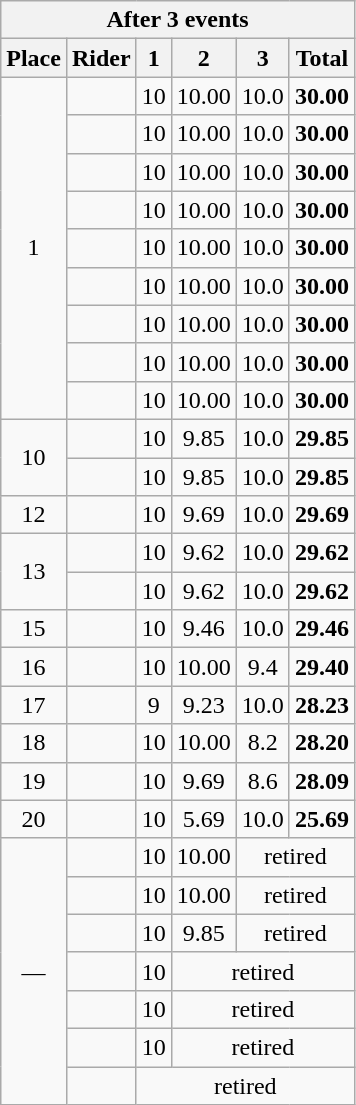<table class=wikitable style="text-align:center">
<tr>
<th colspan=6>After 3 events</th>
</tr>
<tr>
<th>Place</th>
<th>Rider</th>
<th>1</th>
<th>2</th>
<th>3</th>
<th>Total</th>
</tr>
<tr>
<td rowspan=9>1</td>
<td align=left></td>
<td>10</td>
<td>10.00</td>
<td>10.0</td>
<td><strong>30.00</strong></td>
</tr>
<tr>
<td align=left></td>
<td>10</td>
<td>10.00</td>
<td>10.0</td>
<td><strong>30.00</strong></td>
</tr>
<tr>
<td align=left></td>
<td>10</td>
<td>10.00</td>
<td>10.0</td>
<td><strong>30.00</strong></td>
</tr>
<tr>
<td align=left></td>
<td>10</td>
<td>10.00</td>
<td>10.0</td>
<td><strong>30.00</strong></td>
</tr>
<tr>
<td align=left></td>
<td>10</td>
<td>10.00</td>
<td>10.0</td>
<td><strong>30.00</strong></td>
</tr>
<tr>
<td align=left></td>
<td>10</td>
<td>10.00</td>
<td>10.0</td>
<td><strong>30.00</strong></td>
</tr>
<tr>
<td align=left></td>
<td>10</td>
<td>10.00</td>
<td>10.0</td>
<td><strong>30.00</strong></td>
</tr>
<tr>
<td align=left></td>
<td>10</td>
<td>10.00</td>
<td>10.0</td>
<td><strong>30.00</strong></td>
</tr>
<tr>
<td align=left></td>
<td>10</td>
<td>10.00</td>
<td>10.0</td>
<td><strong>30.00</strong></td>
</tr>
<tr>
<td rowspan=2>10</td>
<td align=left></td>
<td>10</td>
<td>9.85</td>
<td>10.0</td>
<td><strong>29.85</strong></td>
</tr>
<tr>
<td align=left></td>
<td>10</td>
<td>9.85</td>
<td>10.0</td>
<td><strong>29.85</strong></td>
</tr>
<tr>
<td>12</td>
<td align=left></td>
<td>10</td>
<td>9.69</td>
<td>10.0</td>
<td><strong>29.69</strong></td>
</tr>
<tr>
<td rowspan=2>13</td>
<td align=left></td>
<td>10</td>
<td>9.62</td>
<td>10.0</td>
<td><strong>29.62</strong></td>
</tr>
<tr>
<td align=left></td>
<td>10</td>
<td>9.62</td>
<td>10.0</td>
<td><strong>29.62</strong></td>
</tr>
<tr>
<td>15</td>
<td align=left></td>
<td>10</td>
<td>9.46</td>
<td>10.0</td>
<td><strong>29.46</strong></td>
</tr>
<tr>
<td>16</td>
<td align=left></td>
<td>10</td>
<td>10.00</td>
<td>9.4</td>
<td><strong>29.40</strong></td>
</tr>
<tr>
<td>17</td>
<td align=left></td>
<td>9</td>
<td>9.23</td>
<td>10.0</td>
<td><strong>28.23</strong></td>
</tr>
<tr>
<td>18</td>
<td align=left></td>
<td>10</td>
<td>10.00</td>
<td>8.2</td>
<td><strong>28.20</strong></td>
</tr>
<tr>
<td>19</td>
<td align=left></td>
<td>10</td>
<td>9.69</td>
<td>8.6</td>
<td><strong>28.09</strong></td>
</tr>
<tr>
<td>20</td>
<td align=left></td>
<td>10</td>
<td>5.69</td>
<td>10.0</td>
<td><strong>25.69</strong></td>
</tr>
<tr>
<td rowspan=7>—</td>
<td align=left></td>
<td>10</td>
<td>10.00</td>
<td colspan=2>retired</td>
</tr>
<tr>
<td align=left></td>
<td>10</td>
<td>10.00</td>
<td colspan=2>retired</td>
</tr>
<tr>
<td align=left></td>
<td>10</td>
<td>9.85</td>
<td colspan=2>retired</td>
</tr>
<tr>
<td align=left></td>
<td>10</td>
<td colspan=3>retired</td>
</tr>
<tr>
<td align=left></td>
<td>10</td>
<td colspan=3>retired</td>
</tr>
<tr>
<td align=left></td>
<td>10</td>
<td colspan=3>retired</td>
</tr>
<tr>
<td align=left></td>
<td colspan=4>retired</td>
</tr>
</table>
